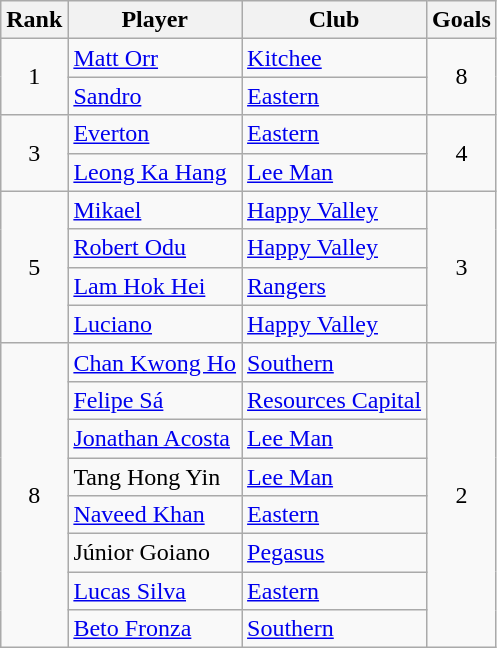<table class="wikitable" style="text-align:center">
<tr>
<th>Rank</th>
<th>Player</th>
<th>Club</th>
<th>Goals</th>
</tr>
<tr>
<td rowspan="2">1</td>
<td align="left"> <a href='#'>Matt Orr</a></td>
<td align="left"><a href='#'>Kitchee</a></td>
<td rowspan="2">8</td>
</tr>
<tr>
<td align="left"> <a href='#'>Sandro</a></td>
<td align="left"><a href='#'>Eastern</a></td>
</tr>
<tr>
<td rowspan="2">3</td>
<td align="left"> <a href='#'>Everton</a></td>
<td align="left"><a href='#'>Eastern</a></td>
<td rowspan="2">4</td>
</tr>
<tr>
<td align="left"> <a href='#'>Leong Ka Hang</a></td>
<td align="left"><a href='#'>Lee Man</a></td>
</tr>
<tr>
<td rowspan="4">5</td>
<td align="left"> <a href='#'>Mikael</a></td>
<td align="left"><a href='#'>Happy Valley</a></td>
<td rowspan="4">3</td>
</tr>
<tr>
<td align="left"> <a href='#'>Robert Odu</a></td>
<td align="left"><a href='#'>Happy Valley</a></td>
</tr>
<tr>
<td align="left"> <a href='#'>Lam Hok Hei</a></td>
<td align="left"><a href='#'>Rangers</a></td>
</tr>
<tr>
<td align="left"> <a href='#'>Luciano</a></td>
<td align="left"><a href='#'>Happy Valley</a></td>
</tr>
<tr>
<td rowspan="9">8</td>
<td align="left"> <a href='#'>Chan Kwong Ho</a></td>
<td align="left"><a href='#'>Southern</a></td>
<td rowspan="9">2</td>
</tr>
<tr>
<td align="left"> <a href='#'>Felipe Sá</a></td>
<td align="left"><a href='#'>Resources Capital</a></td>
</tr>
<tr>
<td align="left"> <a href='#'>Jonathan Acosta</a></td>
<td align="left"><a href='#'>Lee Man</a></td>
</tr>
<tr>
<td align="left"> Tang Hong Yin</td>
<td align="left"><a href='#'>Lee Man</a></td>
</tr>
<tr>
<td align="left"> <a href='#'>Naveed Khan</a></td>
<td align="left"><a href='#'>Eastern</a></td>
</tr>
<tr>
<td align="left"> Júnior Goiano</td>
<td align="left"><a href='#'>Pegasus</a></td>
</tr>
<tr>
<td align="left"> <a href='#'>Lucas Silva</a></td>
<td align="left"><a href='#'>Eastern</a></td>
</tr>
<tr>
<td align="left"> <a href='#'>Beto Fronza</a></td>
<td align="left"><a href='#'>Southern</a></td>
</tr>
</table>
